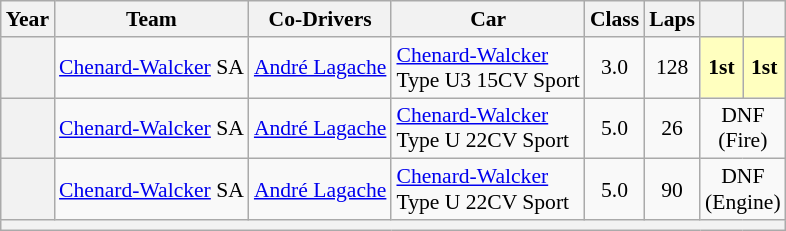<table class="wikitable" style="text-align:center; font-size:90%">
<tr>
<th>Year</th>
<th>Team</th>
<th>Co-Drivers</th>
<th>Car</th>
<th>Class</th>
<th>Laps</th>
<th></th>
<th></th>
</tr>
<tr>
<th></th>
<td align=left> <a href='#'>Chenard-Walcker</a> SA</td>
<td align=left> <a href='#'>André Lagache</a></td>
<td align=left><a href='#'>Chenard-Walcker</a><br>Type U3 15CV Sport</td>
<td>3.0</td>
<td>128</td>
<td style="background:#ffffbf;"><strong>1st</strong></td>
<td style="background:#ffffbf;"><strong>1st</strong></td>
</tr>
<tr>
<th></th>
<td align=left> <a href='#'>Chenard-Walcker</a> SA</td>
<td align=left> <a href='#'>André Lagache</a></td>
<td align=left><a href='#'>Chenard-Walcker</a><br>Type U 22CV Sport</td>
<td>5.0</td>
<td>26</td>
<td colspan=2>DNF<br>(Fire)</td>
</tr>
<tr>
<th></th>
<td align=left> <a href='#'>Chenard-Walcker</a> SA</td>
<td align=left> <a href='#'>André Lagache</a></td>
<td align=left><a href='#'>Chenard-Walcker</a><br>Type U 22CV Sport</td>
<td>5.0</td>
<td>90</td>
<td colspan=2>DNF<br>(Engine)</td>
</tr>
<tr>
<th colspan="8"></th>
</tr>
</table>
